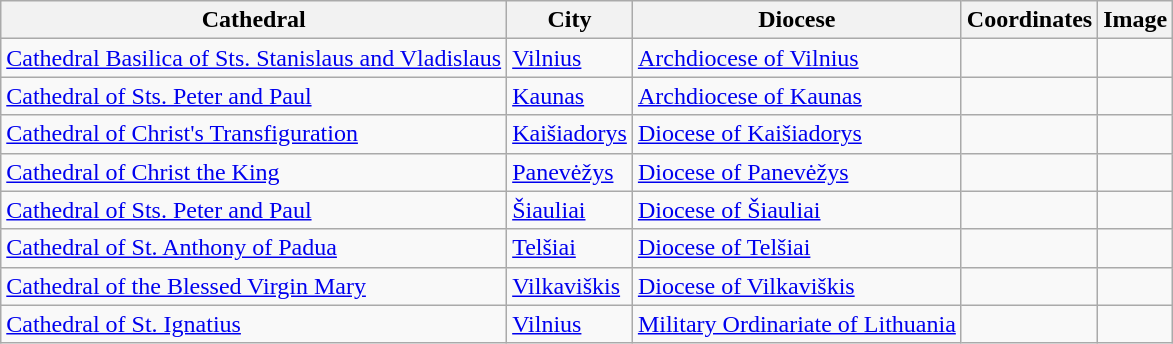<table Class="wikitable sortable">
<tr>
<th>Cathedral</th>
<th>City</th>
<th>Diocese</th>
<th>Coordinates</th>
<th>Image</th>
</tr>
<tr>
<td><a href='#'>Cathedral Basilica of Sts. Stanislaus and Vladislaus</a></td>
<td><a href='#'>Vilnius</a></td>
<td><a href='#'>Archdiocese of Vilnius</a></td>
<td></td>
<td></td>
</tr>
<tr>
<td><a href='#'>Cathedral of Sts. Peter and Paul</a></td>
<td><a href='#'>Kaunas</a></td>
<td><a href='#'>Archdiocese of Kaunas</a></td>
<td></td>
<td></td>
</tr>
<tr>
<td><a href='#'>Cathedral of Christ's Transfiguration</a></td>
<td><a href='#'>Kaišiadorys</a></td>
<td><a href='#'>Diocese of Kaišiadorys</a></td>
<td></td>
<td></td>
</tr>
<tr>
<td><a href='#'>Cathedral of Christ the King</a></td>
<td><a href='#'>Panevėžys</a></td>
<td><a href='#'>Diocese of Panevėžys</a></td>
<td></td>
<td></td>
</tr>
<tr>
<td><a href='#'>Cathedral of Sts. Peter and Paul</a></td>
<td><a href='#'>Šiauliai</a></td>
<td><a href='#'>Diocese of Šiauliai</a></td>
<td></td>
<td></td>
</tr>
<tr>
<td><a href='#'>Cathedral of St. Anthony of Padua</a></td>
<td><a href='#'>Telšiai</a></td>
<td><a href='#'>Diocese of Telšiai</a></td>
<td></td>
<td></td>
</tr>
<tr>
<td><a href='#'>Cathedral of the Blessed Virgin Mary</a></td>
<td><a href='#'>Vilkaviškis</a></td>
<td><a href='#'>Diocese of Vilkaviškis</a></td>
<td></td>
<td></td>
</tr>
<tr>
<td><a href='#'>Cathedral of St. Ignatius</a></td>
<td><a href='#'>Vilnius</a></td>
<td><a href='#'>Military Ordinariate of Lithuania</a></td>
<td></td>
<td></td>
</tr>
</table>
